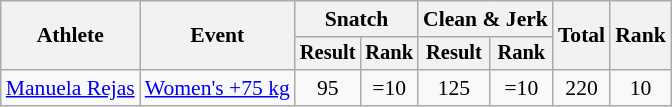<table class="wikitable" style="font-size:90%">
<tr>
<th rowspan="2">Athlete</th>
<th rowspan="2">Event</th>
<th colspan="2">Snatch</th>
<th colspan="2">Clean & Jerk</th>
<th rowspan="2">Total</th>
<th rowspan="2">Rank</th>
</tr>
<tr style="font-size:95%">
<th>Result</th>
<th>Rank</th>
<th>Result</th>
<th>Rank</th>
</tr>
<tr align=center>
<td align=left><a href='#'>Manuela Rejas</a></td>
<td align=left><a href='#'>Women's +75 kg</a></td>
<td>95</td>
<td>=10</td>
<td>125</td>
<td>=10</td>
<td>220</td>
<td>10</td>
</tr>
</table>
